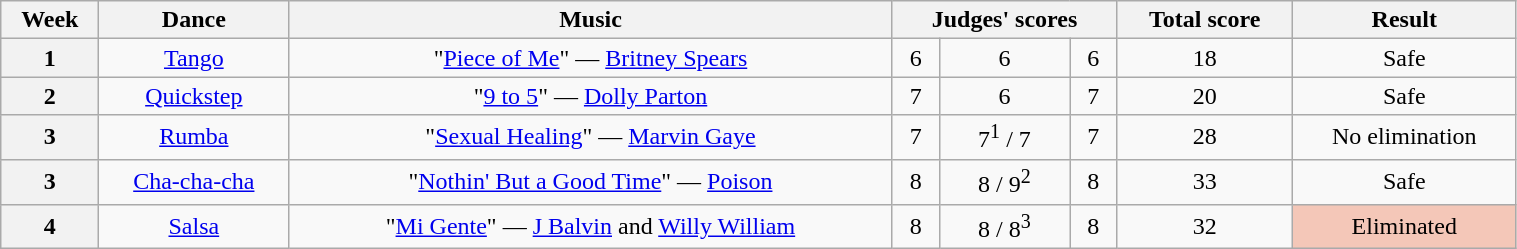<table class="wikitable unsortable" style="text-align:center; width:80%">
<tr>
<th scope="col">Week</th>
<th scope="col">Dance</th>
<th scope="col">Music</th>
<th scope="col" colspan="3">Judges' scores</th>
<th scope="col">Total score</th>
<th scope="col">Result</th>
</tr>
<tr>
<th scope="row">1</th>
<td><a href='#'>Tango</a></td>
<td>"<a href='#'>Piece of Me</a>" — <a href='#'>Britney Spears</a></td>
<td>6</td>
<td>6</td>
<td>6</td>
<td>18</td>
<td>Safe</td>
</tr>
<tr>
<th scope="row">2</th>
<td><a href='#'>Quickstep</a></td>
<td>"<a href='#'>9 to 5</a>" — <a href='#'>Dolly Parton</a></td>
<td>7</td>
<td>6</td>
<td>7</td>
<td>20</td>
<td>Safe</td>
</tr>
<tr>
<th scope="row">3<br></th>
<td><a href='#'>Rumba</a></td>
<td>"<a href='#'>Sexual Healing</a>" — <a href='#'>Marvin Gaye</a></td>
<td>7</td>
<td>7<sup>1</sup> / 7</td>
<td>7</td>
<td>28</td>
<td>No elimination</td>
</tr>
<tr>
<th scope="row">3<br></th>
<td><a href='#'>Cha-cha-cha</a></td>
<td>"<a href='#'>Nothin' But a Good Time</a>" — <a href='#'>Poison</a></td>
<td>8</td>
<td>8 / 9<sup>2</sup></td>
<td>8</td>
<td>33</td>
<td>Safe</td>
</tr>
<tr>
<th scope="row">4</th>
<td><a href='#'>Salsa</a></td>
<td>"<a href='#'>Mi Gente</a>" — <a href='#'>J Balvin</a> and <a href='#'>Willy William</a></td>
<td>8</td>
<td>8 / 8<sup>3</sup></td>
<td>8</td>
<td>32</td>
<td bgcolor="f4c7b8">Eliminated</td>
</tr>
</table>
